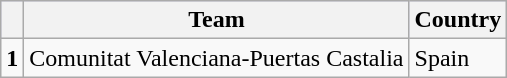<table class="wikitable">
<tr style="background:#ccccff;">
<th></th>
<th>Team</th>
<th>Country</th>
</tr>
<tr>
<td><strong>1</strong></td>
<td>Comunitat Valenciana-Puertas Castalia</td>
<td>Spain</td>
</tr>
</table>
